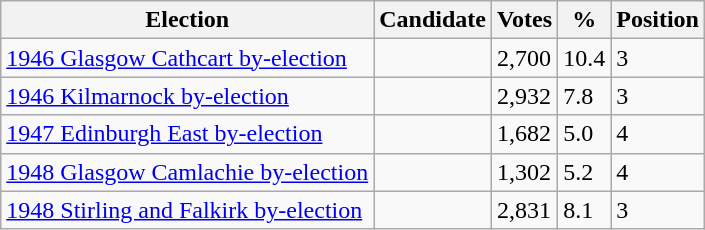<table class="wikitable sortable">
<tr>
<th>Election</th>
<th>Candidate</th>
<th>Votes</th>
<th>%</th>
<th>Position</th>
</tr>
<tr>
<td><a href='#'>1946 Glasgow Cathcart by-election</a></td>
<td></td>
<td>2,700</td>
<td>10.4</td>
<td>3</td>
</tr>
<tr>
<td><a href='#'>1946 Kilmarnock by-election</a></td>
<td></td>
<td>2,932</td>
<td>7.8</td>
<td>3</td>
</tr>
<tr>
<td><a href='#'>1947 Edinburgh East by-election</a></td>
<td></td>
<td>1,682</td>
<td>5.0</td>
<td>4</td>
</tr>
<tr>
<td><a href='#'>1948 Glasgow Camlachie by-election</a></td>
<td></td>
<td>1,302</td>
<td>5.2</td>
<td>4</td>
</tr>
<tr>
<td><a href='#'>1948 Stirling and Falkirk by-election</a></td>
<td></td>
<td>2,831</td>
<td>8.1</td>
<td>3</td>
</tr>
</table>
